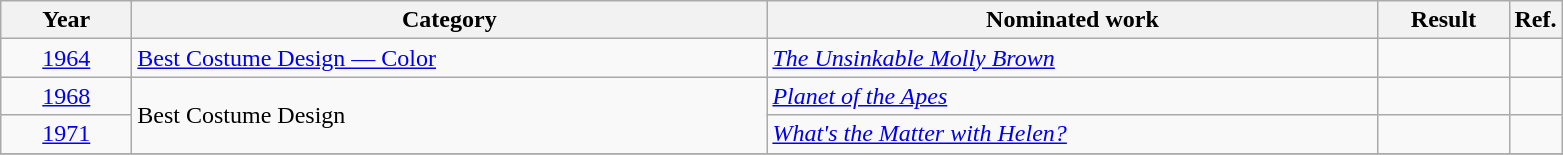<table class=wikitable>
<tr>
<th scope="col" style="width:5em;">Year</th>
<th scope="col" style="width:26em;">Category</th>
<th scope="col" style="width:25em;">Nominated work</th>
<th scope="col" style="width:5em;">Result</th>
<th>Ref.</th>
</tr>
<tr>
<td style="text-align:center;"><a href='#'>1964</a></td>
<td><a href='#'>Best Costume Design — Color</a></td>
<td><em><a href='#'>The Unsinkable Molly Brown</a></em></td>
<td></td>
<td style="text-align:center;"></td>
</tr>
<tr>
<td style="text-align:center;"><a href='#'>1968</a></td>
<td rowspan="2">Best Costume Design</td>
<td><em><a href='#'>Planet of the Apes</a></em></td>
<td></td>
<td style="text-align:center;"></td>
</tr>
<tr>
<td style="text-align:center;"><a href='#'>1971</a></td>
<td><em><a href='#'>What's the Matter with Helen?</a></em></td>
<td></td>
<td style="text-align:center;"></td>
</tr>
<tr>
</tr>
</table>
